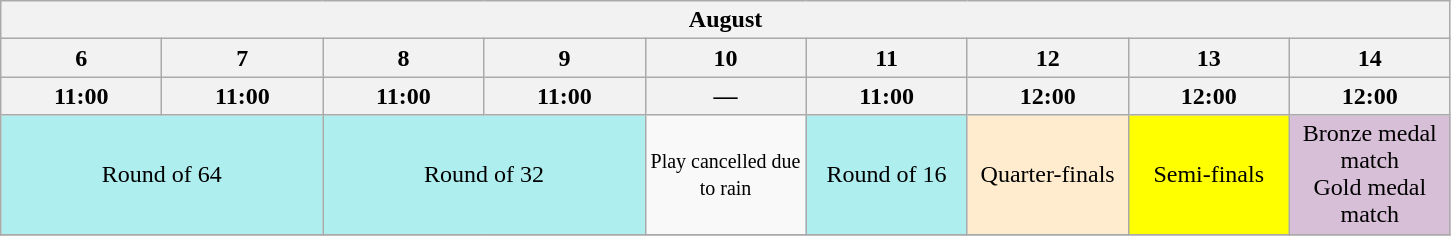<table class="wikitable" style="text-align:center">
<tr>
<th colspan=9>August</th>
</tr>
<tr>
<th width=100>6</th>
<th width=100>7</th>
<th width=100>8</th>
<th width=100>9</th>
<th width=100>10</th>
<th width=100>11</th>
<th width=100>12</th>
<th width=100>13</th>
<th width=100>14</th>
</tr>
<tr>
<th>11:00</th>
<th>11:00</th>
<th>11:00</th>
<th>11:00</th>
<th>—</th>
<th>11:00</th>
<th>12:00</th>
<th>12:00</th>
<th>12:00</th>
</tr>
<tr>
<td colspan="2" bgcolor="#afeeee">Round of 64</td>
<td colspan="2" bgcolor="#afeeee">Round of 32</td>
<td><small>Play cancelled due to rain</small></td>
<td bgcolor="#afeeee">Round of 16</td>
<td bgcolor=#ffebcd>Quarter-finals</td>
<td bgcolor=#FFFF00>Semi-finals</td>
<td bgcolor=#D8BFD8>Bronze medal match<br>Gold medal match</td>
</tr>
<tr>
</tr>
</table>
